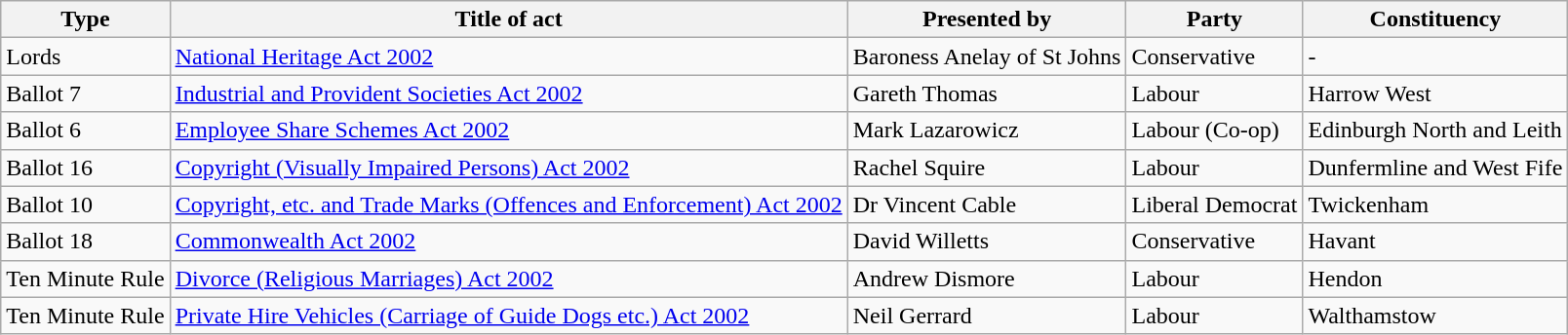<table class="wikitable">
<tr>
<th>Type</th>
<th>Title of act</th>
<th>Presented by</th>
<th>Party</th>
<th>Constituency</th>
</tr>
<tr |->
<td>Lords</td>
<td><a href='#'>National Heritage Act 2002</a></td>
<td>Baroness Anelay of St Johns</td>
<td>Conservative</td>
<td>-</td>
</tr>
<tr>
<td>Ballot 7</td>
<td><a href='#'>Industrial and Provident Societies Act 2002</a></td>
<td>Gareth Thomas</td>
<td>Labour</td>
<td>Harrow West</td>
</tr>
<tr>
<td>Ballot 6</td>
<td><a href='#'>Employee Share Schemes Act 2002</a></td>
<td>Mark Lazarowicz</td>
<td>Labour (Co-op)</td>
<td>Edinburgh North and Leith</td>
</tr>
<tr>
<td>Ballot 16</td>
<td><a href='#'>Copyright (Visually Impaired Persons) Act 2002</a></td>
<td>Rachel Squire</td>
<td>Labour</td>
<td>Dunfermline and West Fife</td>
</tr>
<tr>
<td>Ballot 10</td>
<td><a href='#'>Copyright, etc. and Trade Marks (Offences and Enforcement) Act 2002</a></td>
<td>Dr Vincent Cable</td>
<td>Liberal Democrat</td>
<td>Twickenham</td>
</tr>
<tr>
<td>Ballot 18</td>
<td><a href='#'>Commonwealth Act 2002</a></td>
<td>David Willetts</td>
<td>Conservative</td>
<td>Havant</td>
</tr>
<tr>
<td>Ten Minute Rule</td>
<td><a href='#'>Divorce (Religious Marriages) Act 2002</a></td>
<td>Andrew Dismore</td>
<td>Labour</td>
<td>Hendon</td>
</tr>
<tr>
<td>Ten Minute Rule</td>
<td><a href='#'>Private Hire Vehicles (Carriage of Guide Dogs etc.) Act 2002</a></td>
<td>Neil Gerrard</td>
<td>Labour</td>
<td>Walthamstow</td>
</tr>
</table>
